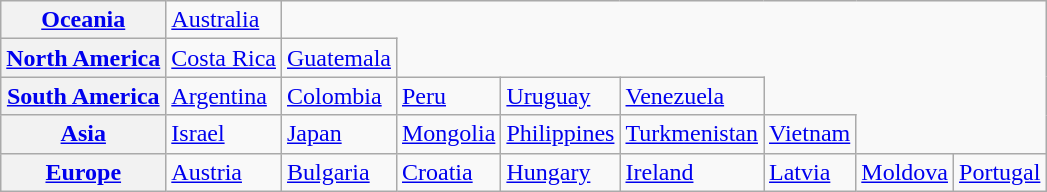<table class="wikitable">
<tr>
<th><a href='#'>Oceania</a></th>
<td><a href='#'>Australia</a></td>
</tr>
<tr>
<th><a href='#'>North America</a></th>
<td><a href='#'>Costa Rica</a></td>
<td><a href='#'>Guatemala</a></td>
</tr>
<tr>
<th><a href='#'>South America</a></th>
<td><a href='#'>Argentina</a></td>
<td><a href='#'>Colombia</a></td>
<td><a href='#'>Peru</a></td>
<td><a href='#'>Uruguay</a></td>
<td><a href='#'>Venezuela</a></td>
</tr>
<tr>
<th><a href='#'>Asia</a></th>
<td><a href='#'>Israel</a></td>
<td><a href='#'>Japan</a></td>
<td><a href='#'>Mongolia</a></td>
<td><a href='#'>Philippines</a></td>
<td><a href='#'>Turkmenistan</a></td>
<td><a href='#'>Vietnam</a></td>
</tr>
<tr>
<th><a href='#'>Europe</a></th>
<td><a href='#'>Austria</a></td>
<td><a href='#'>Bulgaria</a></td>
<td><a href='#'>Croatia</a></td>
<td><a href='#'>Hungary</a></td>
<td><a href='#'>Ireland</a></td>
<td><a href='#'>Latvia</a></td>
<td><a href='#'>Moldova</a></td>
<td><a href='#'>Portugal</a></td>
</tr>
</table>
